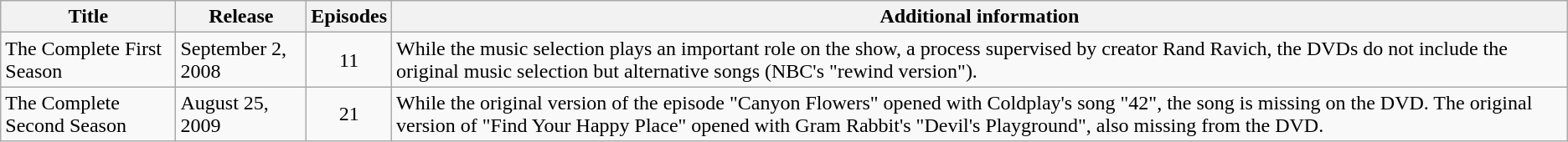<table class="wikitable">
<tr>
<th>Title</th>
<th>Release</th>
<th>Episodes</th>
<th>Additional information</th>
</tr>
<tr>
<td>The Complete First Season</td>
<td>September 2, 2008</td>
<td style="text-align:center;">11</td>
<td>While the music selection plays an important role on the show, a process supervised by creator Rand Ravich, the DVDs do not include the original music selection but alternative songs (NBC's "rewind version").</td>
</tr>
<tr>
<td>The Complete Second Season</td>
<td>August 25, 2009</td>
<td style="text-align:center;">21</td>
<td>While the original version of the episode "Canyon Flowers" opened with Coldplay's song "42", the song is missing on the DVD. The original version of "Find Your Happy Place" opened with Gram Rabbit's "Devil's Playground", also missing from the DVD.</td>
</tr>
</table>
